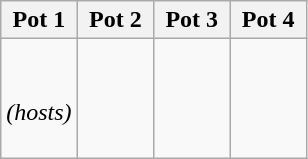<table class="wikitable">
<tr>
<th width=25%>Pot 1</th>
<th width=25%>Pot 2</th>
<th width=25%>Pot 3</th>
<th width=25%>Pot 4</th>
</tr>
<tr>
<td><br> <br>
 <em>(hosts)</em><br>
 <br>
</td>
<td><br> <br>
 <br>
 <br>
</td>
<td><br> <br>
 <br>
 <br>
</td>
<td><br> <br>
 <br>
</td>
</tr>
</table>
